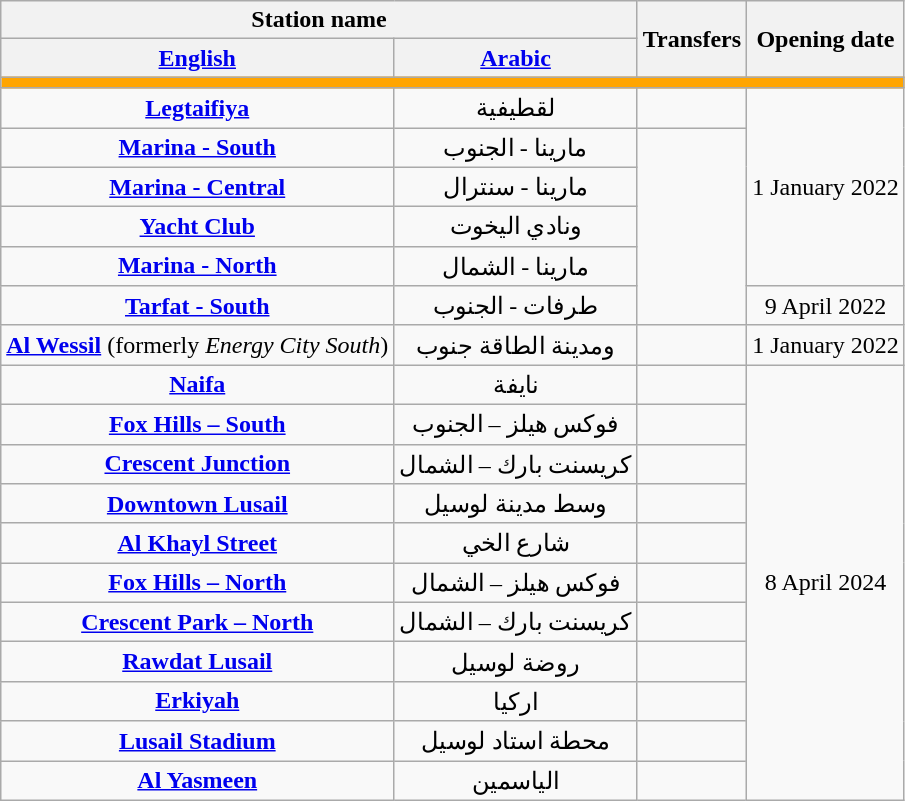<table class="wikitable"  style="text-align:center;">
<tr>
<th colspan="2">Station name</th>
<th rowspan="2">Transfers</th>
<th rowspan="2">Opening date</th>
</tr>
<tr>
<th><a href='#'>English</a></th>
<th><a href='#'>Arabic</a></th>
</tr>
<tr style="background:orange; height: 2pt">
<td colspan="4"></td>
</tr>
<tr>
<td><strong><a href='#'>Legtaifiya</a></strong></td>
<td>لقطيفية</td>
<td></td>
<td rowspan="5">1 January 2022</td>
</tr>
<tr>
<td><strong><a href='#'>Marina - South</a></strong></td>
<td>مارينا - الجنوب</td>
<td rowspan="5"></td>
</tr>
<tr>
<td><strong><a href='#'>Marina - Central</a></strong></td>
<td>مارينا - سنترال</td>
</tr>
<tr>
<td><strong><a href='#'>Yacht Club</a></strong></td>
<td>ونادي اليخوت</td>
</tr>
<tr>
<td><strong><a href='#'>Marina - North</a></strong></td>
<td>مارينا - الشمال</td>
</tr>
<tr>
<td><a href='#'><strong>Tarfat - South</strong></a></td>
<td>طرفات - الجنوب</td>
<td>9 April 2022</td>
</tr>
<tr>
<td><strong><a href='#'>Al Wessil</a></strong> (formerly <em>Energy City South</em>)</td>
<td>ومدينة الطاقة جنوب</td>
<td></td>
<td>1 January 2022</td>
</tr>
<tr>
<td><strong><a href='#'>Naifa</a></strong></td>
<td>نايفة</td>
<td></td>
<td rowspan="11">8 April 2024</td>
</tr>
<tr>
<td><a href='#'><strong>Fox Hills – South</strong></a></td>
<td>فوكس هيلز – الجنوب</td>
<td></td>
</tr>
<tr>
<td><strong><a href='#'>Crescent Junction</a></strong></td>
<td>كريسنت بارك – الشمال</td>
<td></td>
</tr>
<tr>
<td><a href='#'><strong>Downtown Lusail</strong></a></td>
<td>وسط مدينة لوسيل</td>
<td></td>
</tr>
<tr>
<td><a href='#'><strong>Al Khayl Street</strong></a></td>
<td>شارع الخي</td>
<td></td>
</tr>
<tr>
<td><a href='#'><strong>Fox Hills – North</strong></a></td>
<td>فوكس هيلز – الشمال</td>
<td></td>
</tr>
<tr>
<td><a href='#'><strong>Crescent Park – North</strong></a></td>
<td>كريسنت بارك – الشمال</td>
<td></td>
</tr>
<tr>
<td><a href='#'><strong>Rawdat Lusail</strong></a></td>
<td>روضة لوسيل</td>
<td></td>
</tr>
<tr>
<td><a href='#'><strong>Erkiyah</strong></a></td>
<td>اركيا</td>
<td></td>
</tr>
<tr>
<td><strong><a href='#'>Lusail Stadium</a></strong></td>
<td>محطة استاد لوسيل</td>
<td></td>
</tr>
<tr>
<td><a href='#'><strong>Al Yasmeen</strong></a></td>
<td>الياسمين</td>
<td></td>
</tr>
</table>
